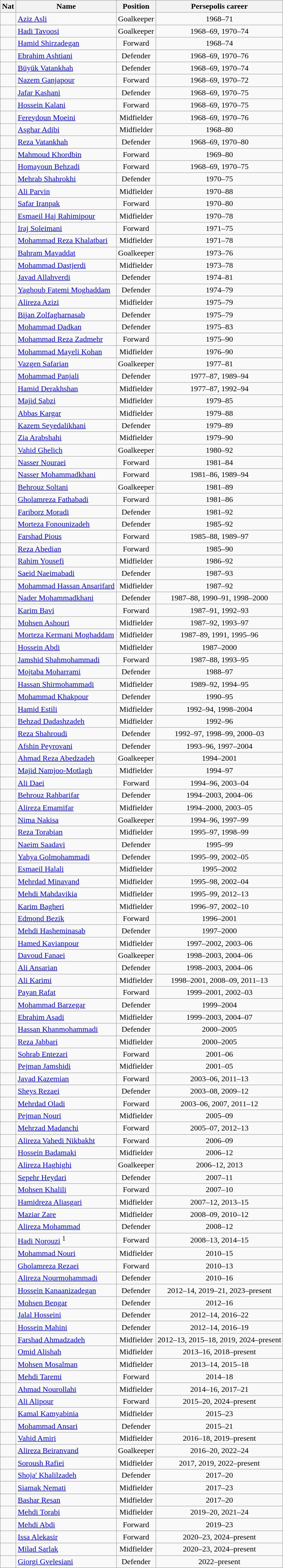<table class="wikitable sortable" style="text-align: center;">
<tr>
<th style=>Nat</th>
<th>Name</th>
<th>Position</th>
<th>Persepolis career</th>
</tr>
<tr>
<td></td>
<td style="text-align:left;"><a href='#'>Aziz Asli</a></td>
<td>Goalkeeper</td>
<td>1968–71</td>
</tr>
<tr>
<td></td>
<td style="text-align:left;"><a href='#'>Hadi Tavoosi</a></td>
<td>Goalkeeper</td>
<td>1968–69, 1970–74</td>
</tr>
<tr>
<td></td>
<td style="text-align:left;"><a href='#'>Hamid Shirzadegan</a></td>
<td>Forward</td>
<td>1968–74</td>
</tr>
<tr>
<td></td>
<td style="text-align:left;"><a href='#'>Ebrahim Ashtiani</a></td>
<td>Defender</td>
<td>1968–69, 1970–76</td>
</tr>
<tr>
<td></td>
<td style="text-align:left;"><a href='#'>Büyük Vatankhah</a></td>
<td>Defender</td>
<td>1968–69, 1970–74</td>
</tr>
<tr>
<td></td>
<td style="text-align:left;"><a href='#'>Nazem Ganjapour</a></td>
<td>Forward</td>
<td>1968–69, 1970–72</td>
</tr>
<tr>
<td></td>
<td style="text-align:left;"><a href='#'>Jafar Kashani</a></td>
<td>Defender</td>
<td>1968–69, 1970–75</td>
</tr>
<tr>
<td></td>
<td style="text-align:left;"><a href='#'>Hossein Kalani</a></td>
<td>Forward</td>
<td>1968–69, 1970–75</td>
</tr>
<tr>
<td></td>
<td style="text-align:left;"><a href='#'>Fereydoun Moeini</a></td>
<td>Midfielder</td>
<td>1968–69, 1970–76</td>
</tr>
<tr>
<td></td>
<td style="text-align:left;"><a href='#'>Asghar Adibi</a></td>
<td>Midfielder</td>
<td>1968–80</td>
</tr>
<tr>
<td></td>
<td style="text-align:left;"><a href='#'>Reza Vatankhah</a></td>
<td>Defender</td>
<td>1968–69, 1970–80</td>
</tr>
<tr>
<td></td>
<td style="text-align:left;"><a href='#'>Mahmoud Khordbin</a></td>
<td>Forward</td>
<td>1969–80</td>
</tr>
<tr>
<td></td>
<td style="text-align:left;"><a href='#'>Homayoun Behzadi</a></td>
<td>Forward</td>
<td>1968–69, 1970–75</td>
</tr>
<tr>
<td></td>
<td style="text-align:left;"><a href='#'>Mehrab Shahrokhi</a></td>
<td>Defender</td>
<td>1970–75</td>
</tr>
<tr>
<td></td>
<td style="text-align:left;"><a href='#'>Ali Parvin</a></td>
<td>Midfielder</td>
<td>1970–88</td>
</tr>
<tr>
<td></td>
<td style="text-align:left;"><a href='#'>Safar Iranpak</a></td>
<td>Forward</td>
<td>1970–80</td>
</tr>
<tr>
<td></td>
<td style="text-align:left;"><a href='#'>Esmaeil Haj Rahimipour</a></td>
<td>Midfielder</td>
<td>1970–78</td>
</tr>
<tr>
<td></td>
<td style="text-align:left;"><a href='#'>Iraj Soleimani</a></td>
<td>Forward</td>
<td>1971–75</td>
</tr>
<tr>
<td></td>
<td style="text-align:left;"><a href='#'>Mohammad Reza Khalatbari</a></td>
<td>Midfielder</td>
<td>1971–78</td>
</tr>
<tr>
<td></td>
<td style="text-align:left;"><a href='#'>Bahram Mavaddat</a></td>
<td>Goalkeeper</td>
<td>1973–76</td>
</tr>
<tr>
<td></td>
<td style="text-align:left;"><a href='#'>Mohammad Dastjerdi</a></td>
<td>Midfielder</td>
<td>1973–78</td>
</tr>
<tr>
<td></td>
<td style="text-align:left;"><a href='#'>Javad Allahverdi</a></td>
<td>Defender</td>
<td>1974–81</td>
</tr>
<tr>
<td></td>
<td style="text-align:left;"><a href='#'>Yaghoub Fatemi Moghaddam</a></td>
<td>Defender</td>
<td>1974–79</td>
</tr>
<tr>
<td></td>
<td style="text-align:left;"><a href='#'>Alireza Azizi</a></td>
<td>Midfielder</td>
<td>1975–79</td>
</tr>
<tr>
<td></td>
<td style="text-align:left;"><a href='#'>Bijan Zolfagharnasab</a></td>
<td>Defender</td>
<td>1975–79</td>
</tr>
<tr>
<td></td>
<td style="text-align:left;"><a href='#'>Mohammad Dadkan</a></td>
<td>Defender</td>
<td>1975–83</td>
</tr>
<tr>
<td></td>
<td style="text-align:left;"><a href='#'>Mohammad Reza Zadmehr</a></td>
<td>Forward</td>
<td>1975–90</td>
</tr>
<tr>
<td></td>
<td style="text-align:left;"><a href='#'>Mohammad Mayeli Kohan</a></td>
<td>Midfielder</td>
<td>1976–90</td>
</tr>
<tr>
<td></td>
<td style="text-align:left;"><a href='#'>Vazgen Safarian</a></td>
<td>Goalkeeper</td>
<td>1977–81</td>
</tr>
<tr>
<td></td>
<td style="text-align:left;"><a href='#'>Mohammad Panjali</a></td>
<td>Defender</td>
<td>1977–87, 1989–94</td>
</tr>
<tr>
<td></td>
<td style="text-align:left;"><a href='#'>Hamid Derakhshan</a></td>
<td>Midfielder</td>
<td>1977–87, 1992–94</td>
</tr>
<tr>
<td></td>
<td style="text-align:left;"><a href='#'>Majid Sabzi</a></td>
<td>Midfielder</td>
<td>1979–85</td>
</tr>
<tr>
<td></td>
<td style="text-align:left;"><a href='#'>Abbas Kargar</a></td>
<td>Midfielder</td>
<td>1979–88</td>
</tr>
<tr>
<td></td>
<td style="text-align:left;"><a href='#'>Kazem Seyedalikhani</a></td>
<td>Defender</td>
<td>1979–89</td>
</tr>
<tr>
<td></td>
<td style="text-align:left;"><a href='#'>Zia Arabshahi</a></td>
<td>Midfielder</td>
<td>1979–90</td>
</tr>
<tr>
<td></td>
<td style="text-align:left;"><a href='#'>Vahid Ghelich</a></td>
<td>Goalkeeper</td>
<td>1980–92</td>
</tr>
<tr>
<td></td>
<td style="text-align:left;"><a href='#'>Nasser Nouraei</a></td>
<td>Forward</td>
<td>1981–84</td>
</tr>
<tr>
<td></td>
<td style="text-align:left;"><a href='#'>Nasser Mohammadkhani</a></td>
<td>Forward</td>
<td>1981–86, 1989–94</td>
</tr>
<tr>
<td></td>
<td style="text-align:left;"><a href='#'>Behrouz Soltani</a></td>
<td>Goalkeeper</td>
<td>1981–89</td>
</tr>
<tr>
<td></td>
<td style="text-align:left;"><a href='#'>Gholamreza Fathabadi</a></td>
<td>Forward</td>
<td>1981–86</td>
</tr>
<tr>
<td></td>
<td style="text-align:left;"><a href='#'>Fariborz Moradi</a></td>
<td>Defender</td>
<td>1981–92</td>
</tr>
<tr>
<td></td>
<td style="text-align:left;"><a href='#'>Morteza Fonounizadeh</a></td>
<td>Defender</td>
<td>1985–92</td>
</tr>
<tr>
<td></td>
<td style="text-align:left;"><a href='#'>Farshad Pious</a></td>
<td>Forward</td>
<td>1985–88, 1989–97</td>
</tr>
<tr>
<td></td>
<td style="text-align:left;"><a href='#'>Reza Abedian</a></td>
<td>Forward</td>
<td>1985–90</td>
</tr>
<tr>
<td></td>
<td style="text-align:left;"><a href='#'>Rahim Yousefi</a></td>
<td>Midfielder</td>
<td>1986–92</td>
</tr>
<tr>
<td></td>
<td style="text-align:left;"><a href='#'>Saeid Naeimabadi</a></td>
<td>Defender</td>
<td>1987–93</td>
</tr>
<tr>
<td></td>
<td style="text-align:left;"><a href='#'>Mohammad Hassan Ansarifard</a></td>
<td>Midfielder</td>
<td>1987–92</td>
</tr>
<tr>
<td></td>
<td style="text-align:left;"><a href='#'>Nader Mohammadkhani</a></td>
<td>Defender</td>
<td>1987–88, 1990–91, 1998–2000</td>
</tr>
<tr>
<td></td>
<td style="text-align:left;"><a href='#'>Karim Bavi</a></td>
<td>Forward</td>
<td>1987–91, 1992–93</td>
</tr>
<tr>
<td></td>
<td style="text-align:left;"><a href='#'>Mohsen Ashouri</a></td>
<td>Midfielder</td>
<td>1987–92, 1993–97</td>
</tr>
<tr>
<td></td>
<td style="text-align:left;"><a href='#'>Morteza Kermani Moghaddam</a></td>
<td>Midfielder</td>
<td>1987–89, 1991, 1995–96</td>
</tr>
<tr>
<td></td>
<td style="text-align:left;"><a href='#'>Hossein Abdi</a></td>
<td>Midfielder</td>
<td>1987–2000</td>
</tr>
<tr>
<td></td>
<td style="text-align:left;"><a href='#'>Jamshid Shahmohammadi</a></td>
<td>Forward</td>
<td>1987–88, 1993–95</td>
</tr>
<tr>
<td></td>
<td style="text-align:left;"><a href='#'>Mojtaba Moharrami</a></td>
<td>Defender</td>
<td>1988–97</td>
</tr>
<tr>
<td></td>
<td style="text-align:left;"><a href='#'>Hassan Shirmohammadi</a></td>
<td>Midfielder</td>
<td>1989–92, 1994–95</td>
</tr>
<tr>
<td></td>
<td style="text-align:left;"><a href='#'>Mohammad Khakpour</a></td>
<td>Defender</td>
<td>1990–95</td>
</tr>
<tr>
<td></td>
<td style="text-align:left;"><a href='#'>Hamid Estili</a></td>
<td>Midfielder</td>
<td>1992–94, 1998–2004</td>
</tr>
<tr>
<td></td>
<td style="text-align:left;"><a href='#'>Behzad Dadashzadeh</a></td>
<td>Midfielder</td>
<td>1992–96</td>
</tr>
<tr>
<td></td>
<td style="text-align:left;"><a href='#'>Reza Shahroudi</a></td>
<td>Defender</td>
<td>1992–97, 1998–99, 2000–03</td>
</tr>
<tr>
<td></td>
<td style="text-align:left;"><a href='#'>Afshin Peyrovani</a></td>
<td>Defender</td>
<td>1993–96, 1997–2004</td>
</tr>
<tr>
<td></td>
<td style="text-align:left;"><a href='#'>Ahmad Reza Abedzadeh</a></td>
<td>Goalkeeper</td>
<td>1994–2001</td>
</tr>
<tr>
<td></td>
<td style="text-align:left;"><a href='#'>Majid Namjoo-Motlagh</a></td>
<td>Midfielder</td>
<td>1994–97</td>
</tr>
<tr>
<td></td>
<td style="text-align:left;"><a href='#'>Ali Daei</a></td>
<td>Forward</td>
<td>1994–96, 2003–04</td>
</tr>
<tr>
<td></td>
<td style="text-align:left;"><a href='#'>Behrouz Rahbarifar</a></td>
<td>Defender</td>
<td>1994–2003, 2004–06</td>
</tr>
<tr>
<td></td>
<td style="text-align:left;"><a href='#'>Alireza Emamifar</a></td>
<td>Midfielder</td>
<td>1994–2000, 2003–05</td>
</tr>
<tr>
<td></td>
<td style="text-align:left;"><a href='#'>Nima Nakisa</a></td>
<td>Goalkeeper</td>
<td>1994–96, 1997–99</td>
</tr>
<tr>
<td></td>
<td style="text-align:left;"><a href='#'>Reza Torabian</a></td>
<td>Midfielder</td>
<td>1995–97, 1998–99</td>
</tr>
<tr>
<td></td>
<td style="text-align:left;"><a href='#'>Naeim Saadavi</a></td>
<td>Defender</td>
<td>1995–99</td>
</tr>
<tr>
<td></td>
<td style="text-align:left;"><a href='#'>Yahya Golmohammadi</a></td>
<td>Defender</td>
<td>1995–99, 2002–05</td>
</tr>
<tr>
<td></td>
<td style="text-align:left;"><a href='#'>Esmaeil Halali</a></td>
<td>Midfielder</td>
<td>1995–2002</td>
</tr>
<tr>
<td></td>
<td style="text-align:left;"><a href='#'>Mehrdad Minavand</a></td>
<td>Midfielder</td>
<td>1995–98, 2002–04</td>
</tr>
<tr>
<td></td>
<td style="text-align:left;"><a href='#'>Mehdi Mahdavikia</a></td>
<td>Midfielder</td>
<td>1995–99, 2012–13</td>
</tr>
<tr>
<td></td>
<td style="text-align:left;"><a href='#'>Karim Bagheri</a></td>
<td>Midfielder</td>
<td>1996–97, 2002–10</td>
</tr>
<tr>
<td></td>
<td style="text-align:left;"><a href='#'>Edmond Bezik</a></td>
<td>Forward</td>
<td>1996–2001</td>
</tr>
<tr>
<td></td>
<td style="text-align:left;"><a href='#'>Mehdi Hasheminasab</a></td>
<td>Defender</td>
<td>1997–2000</td>
</tr>
<tr>
<td></td>
<td style="text-align:left;"><a href='#'>Hamed Kavianpour</a></td>
<td>Midfielder</td>
<td>1997–2002, 2003–06</td>
</tr>
<tr>
<td></td>
<td style="text-align:left;"><a href='#'>Davoud Fanaei</a></td>
<td>Goalkeeper</td>
<td>1998–2003, 2004–06</td>
</tr>
<tr>
<td></td>
<td style="text-align:left;"><a href='#'>Ali Ansarian</a></td>
<td>Defender</td>
<td>1998–2003, 2004–06</td>
</tr>
<tr>
<td></td>
<td style="text-align:left;"><a href='#'>Ali Karimi</a></td>
<td>Midfielder</td>
<td>1998–2001, 2008–09, 2011–13</td>
</tr>
<tr>
<td></td>
<td style="text-align:left;"><a href='#'>Payan Rafat</a></td>
<td>Forward</td>
<td>1999–2001, 2002–03</td>
</tr>
<tr>
<td></td>
<td style="text-align:left;"><a href='#'>Mohammad Barzegar</a></td>
<td>Defender</td>
<td>1999–2004</td>
</tr>
<tr>
<td></td>
<td style="text-align:left;"><a href='#'>Ebrahim Asadi</a></td>
<td>Midfielder</td>
<td>1999–2003, 2004–07</td>
</tr>
<tr>
<td></td>
<td style="text-align:left;"><a href='#'>Hassan Khanmohammadi</a></td>
<td>Defender</td>
<td>2000–2005</td>
</tr>
<tr>
<td></td>
<td style="text-align:left;"><a href='#'>Reza Jabbari</a></td>
<td>Midfielder</td>
<td>2000–2005</td>
</tr>
<tr>
<td></td>
<td style="text-align:left;"><a href='#'>Sohrab Entezari</a></td>
<td>Forward</td>
<td>2001–06</td>
</tr>
<tr>
<td></td>
<td style="text-align:left;"><a href='#'>Pejman Jamshidi</a></td>
<td>Midfielder</td>
<td>2001–05</td>
</tr>
<tr>
<td></td>
<td style="text-align:left;"><a href='#'>Javad Kazemian</a></td>
<td>Forward</td>
<td>2003–06, 2011–13</td>
</tr>
<tr>
<td></td>
<td style="text-align:left;"><a href='#'>Sheys Rezaei</a></td>
<td>Defender</td>
<td>2003–08, 2009–12</td>
</tr>
<tr>
<td></td>
<td style="text-align:left;"><a href='#'>Mehrdad Oladi</a></td>
<td>Forward</td>
<td>2003–06, 2007, 2011–12</td>
</tr>
<tr>
<td></td>
<td style="text-align:left;"><a href='#'>Pejman Nouri</a></td>
<td>Midfielder</td>
<td>2005–09</td>
</tr>
<tr>
<td></td>
<td style="text-align:left;"><a href='#'>Mehrzad Madanchi</a></td>
<td>Forward</td>
<td>2005–07, 2012–13</td>
</tr>
<tr>
<td></td>
<td style="text-align:left;"><a href='#'>Alireza Vahedi Nikbakht</a></td>
<td>Forward</td>
<td>2006–09</td>
</tr>
<tr>
<td></td>
<td style="text-align:left;"><a href='#'>Hossein Badamaki</a></td>
<td>Midfielder</td>
<td>2006–12</td>
</tr>
<tr>
<td></td>
<td style="text-align:left;"><a href='#'>Alireza Haghighi</a></td>
<td>Goalkeeper</td>
<td>2006–12, 2013</td>
</tr>
<tr>
<td></td>
<td style="text-align:left;"><a href='#'>Sepehr Heydari</a></td>
<td>Defender</td>
<td>2007–11</td>
</tr>
<tr>
<td></td>
<td style="text-align:left;"><a href='#'>Mohsen Khalili</a></td>
<td>Forward</td>
<td>2007–10</td>
</tr>
<tr>
<td></td>
<td style="text-align:left;"><a href='#'>Hamidreza Aliasgari</a></td>
<td>Midfielder</td>
<td>2007–12, 2013–15</td>
</tr>
<tr>
<td></td>
<td style="text-align:left;"><a href='#'>Maziar Zare</a></td>
<td>Midfielder</td>
<td>2008–09, 2010–12</td>
</tr>
<tr>
<td></td>
<td style="text-align:left;"><a href='#'>Alireza Mohammad</a></td>
<td>Defender</td>
<td>2008–12</td>
</tr>
<tr>
<td></td>
<td style="text-align:left;"><a href='#'>Hadi Norouzi</a> <sup>1</sup></td>
<td>Forward</td>
<td>2008–13, 2014–15</td>
</tr>
<tr>
<td></td>
<td style="text-align:left;"><a href='#'>Mohammad Nouri</a></td>
<td>Midfielder</td>
<td>2010–15</td>
</tr>
<tr>
<td></td>
<td style="text-align:left;"><a href='#'>Gholamreza Rezaei</a></td>
<td>Forward</td>
<td>2010–13</td>
</tr>
<tr>
<td></td>
<td style="text-align:left;"><a href='#'>Alireza Nourmohammadi</a></td>
<td>Defender</td>
<td>2010–16</td>
</tr>
<tr>
<td></td>
<td style="text-align:left;"><a href='#'>Hossein Kanaanizadegan</a></td>
<td>Defender</td>
<td>2012–14, 2019–21, 2023–present</td>
</tr>
<tr>
<td></td>
<td style="text-align:left;"><a href='#'>Mohsen Bengar</a></td>
<td>Defender</td>
<td>2012–16</td>
</tr>
<tr>
<td></td>
<td style="text-align:left;"><a href='#'>Jalal Hosseini</a></td>
<td>Defender</td>
<td>2012–14, 2016–22</td>
</tr>
<tr>
<td></td>
<td style="text-align:left;"><a href='#'>Hossein Mahini</a></td>
<td>Defender</td>
<td>2012–14, 2016–19</td>
</tr>
<tr>
<td></td>
<td style="text-align:left;"><a href='#'>Farshad Ahmadzadeh</a></td>
<td>Midfielder</td>
<td>2012–13, 2015–18, 2019, 2024–present</td>
</tr>
<tr>
<td></td>
<td style="text-align:left;"><a href='#'>Omid Alishah</a></td>
<td>Midfielder</td>
<td>2013–16, 2018–present</td>
</tr>
<tr>
<td></td>
<td style="text-align:left;"><a href='#'>Mohsen Mosalman</a></td>
<td>Midfielder</td>
<td>2013–14, 2015–18</td>
</tr>
<tr>
<td></td>
<td style="text-align:left;"><a href='#'>Mehdi Taremi</a></td>
<td>Forward</td>
<td>2014–18</td>
</tr>
<tr>
<td></td>
<td style="text-align:left;"><a href='#'>Ahmad Nourollahi</a></td>
<td>Midfielder</td>
<td>2014–16, 2017–21</td>
</tr>
<tr>
<td></td>
<td style="text-align:left;"><a href='#'>Ali Alipour</a></td>
<td>Forward</td>
<td>2015–20, 2024–present</td>
</tr>
<tr>
<td></td>
<td style="text-align:left;"><a href='#'>Kamal Kamyabinia</a></td>
<td>Midfielder</td>
<td>2015–23</td>
</tr>
<tr>
<td></td>
<td style="text-align:left;"><a href='#'>Mohammad Ansari</a></td>
<td>Defender</td>
<td>2015–21</td>
</tr>
<tr>
<td></td>
<td style="text-align:left;"><a href='#'>Vahid Amiri</a></td>
<td>Midfielder</td>
<td>2016–18, 2019–present</td>
</tr>
<tr>
<td></td>
<td style="text-align:left;"><a href='#'>Alireza Beiranvand</a></td>
<td>Goalkeeper</td>
<td>2016–20, 2022–24</td>
</tr>
<tr>
<td></td>
<td style="text-align:left;"><a href='#'>Soroush Rafiei</a></td>
<td>Midfielder</td>
<td>2017, 2019, 2022–present</td>
</tr>
<tr>
<td></td>
<td style="text-align:left;"><a href='#'>Shoja' Khalilzadeh</a></td>
<td>Defender</td>
<td>2017–20</td>
</tr>
<tr>
<td></td>
<td style="text-align:left;"><a href='#'>Siamak Nemati</a></td>
<td>Midfielder</td>
<td>2017–23</td>
</tr>
<tr>
<td></td>
<td style="text-align:left;"><a href='#'>Bashar Resan</a></td>
<td>Midfielder</td>
<td>2017–20</td>
</tr>
<tr>
<td></td>
<td style="text-align:left;"><a href='#'>Mehdi Torabi</a></td>
<td>Midfielder</td>
<td>2019–20, 2021–24</td>
</tr>
<tr>
<td></td>
<td style="text-align:left;"><a href='#'>Mehdi Abdi</a></td>
<td>Forward</td>
<td>2019–23</td>
</tr>
<tr>
<td></td>
<td style="text-align:left;"><a href='#'>Issa Alekasir</a></td>
<td>Forward</td>
<td>2020–23, 2024–present</td>
</tr>
<tr>
<td></td>
<td style="text-align:left;"><a href='#'>Milad Sarlak</a></td>
<td>Midfielder</td>
<td>2020–23, 2024–present</td>
</tr>
<tr>
<td></td>
<td style="text-align:left;"><a href='#'>Giorgi Gvelesiani</a></td>
<td>Defender</td>
<td>2022–present</td>
</tr>
</table>
